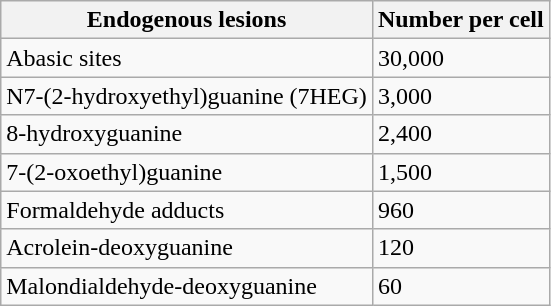<table class="wikitable">
<tr>
<th>Endogenous lesions</th>
<th>Number per cell</th>
</tr>
<tr>
<td>Abasic sites</td>
<td>30,000</td>
</tr>
<tr>
<td>N7-(2-hydroxyethyl)guanine (7HEG)</td>
<td>3,000</td>
</tr>
<tr>
<td>8-hydroxyguanine</td>
<td>2,400</td>
</tr>
<tr>
<td>7-(2-oxoethyl)guanine</td>
<td>1,500</td>
</tr>
<tr>
<td>Formaldehyde adducts</td>
<td>960</td>
</tr>
<tr>
<td>Acrolein-deoxyguanine</td>
<td>120</td>
</tr>
<tr>
<td>Malondialdehyde-deoxyguanine</td>
<td>60</td>
</tr>
</table>
